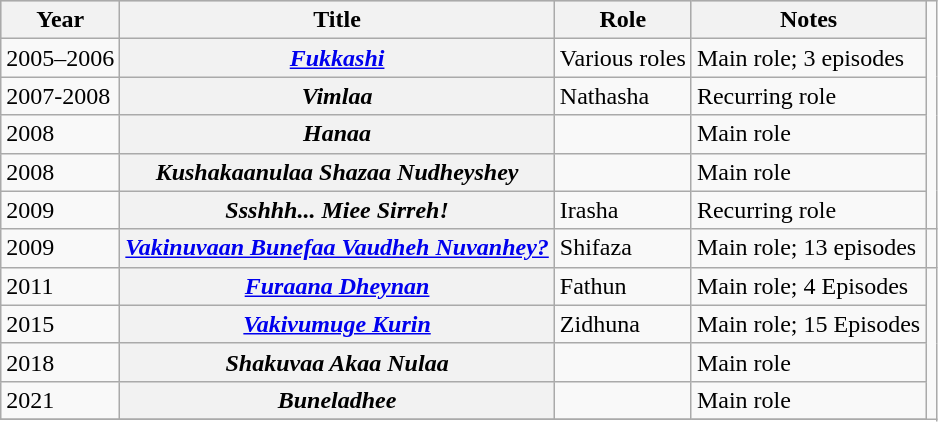<table class="wikitable sortable plainrowheaders">
<tr style="background:#ccc; text-align:center;">
<th scope="col">Year</th>
<th scope="col">Title</th>
<th scope="col">Role</th>
<th scope="col">Notes</th>
</tr>
<tr>
<td>2005–2006</td>
<th scope="row"><em><a href='#'>Fukkashi</a></em></th>
<td>Various roles</td>
<td>Main role; 3 episodes</td>
</tr>
<tr>
<td>2007-2008</td>
<th scope="row"><em>Vimlaa</em></th>
<td>Nathasha</td>
<td>Recurring role</td>
</tr>
<tr>
<td>2008</td>
<th scope="row"><em>Hanaa</em></th>
<td></td>
<td>Main role</td>
</tr>
<tr>
<td>2008</td>
<th scope="row"><em>Kushakaanulaa Shazaa Nudheyshey</em></th>
<td></td>
<td>Main role</td>
</tr>
<tr>
<td>2009</td>
<th scope="row"><em>Ssshhh... Miee Sirreh!</em></th>
<td>Irasha</td>
<td>Recurring role</td>
</tr>
<tr>
<td>2009</td>
<th scope="row"><em><a href='#'>Vakinuvaan Bunefaa Vaudheh Nuvanhey?</a></em></th>
<td>Shifaza</td>
<td>Main role; 13 episodes</td>
<td style="text-align: center;"></td>
</tr>
<tr>
<td>2011</td>
<th scope="row"><em><a href='#'>Furaana Dheynan</a></em></th>
<td>Fathun</td>
<td>Main role; 4 Episodes</td>
</tr>
<tr>
<td>2015</td>
<th scope="row"><em><a href='#'>Vakivumuge Kurin</a></em></th>
<td>Zidhuna</td>
<td>Main role; 15 Episodes</td>
</tr>
<tr>
<td>2018</td>
<th scope="row"><em>Shakuvaa Akaa Nulaa</em></th>
<td></td>
<td>Main role</td>
</tr>
<tr>
<td>2021</td>
<th scope="row"><em>Buneladhee</em></th>
<td></td>
<td>Main role</td>
</tr>
<tr>
</tr>
</table>
